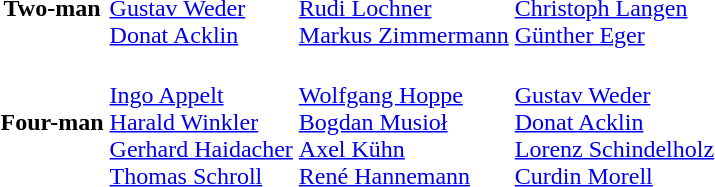<table>
<tr>
<th scope=row>Two-man <br></th>
<td><br> <a href='#'>Gustav Weder</a><br><a href='#'>Donat Acklin</a></td>
<td><br> <a href='#'>Rudi Lochner</a><br><a href='#'>Markus Zimmermann</a></td>
<td><br> <a href='#'>Christoph Langen</a><br><a href='#'>Günther Eger</a></td>
</tr>
<tr>
<th scope=row>Four-man <br></th>
<td><br> <a href='#'>Ingo Appelt</a><br> <a href='#'>Harald Winkler</a> <br> <a href='#'>Gerhard Haidacher</a> <br> <a href='#'>Thomas Schroll</a></td>
<td><br> <a href='#'>Wolfgang Hoppe</a> <br> <a href='#'>Bogdan Musioł</a> <br> <a href='#'>Axel Kühn</a> <br>  <a href='#'>René Hannemann</a></td>
<td><br> <a href='#'>Gustav Weder</a> <br> <a href='#'>Donat Acklin</a> <br> <a href='#'>Lorenz Schindelholz</a> <br>  <a href='#'>Curdin Morell</a></td>
</tr>
</table>
